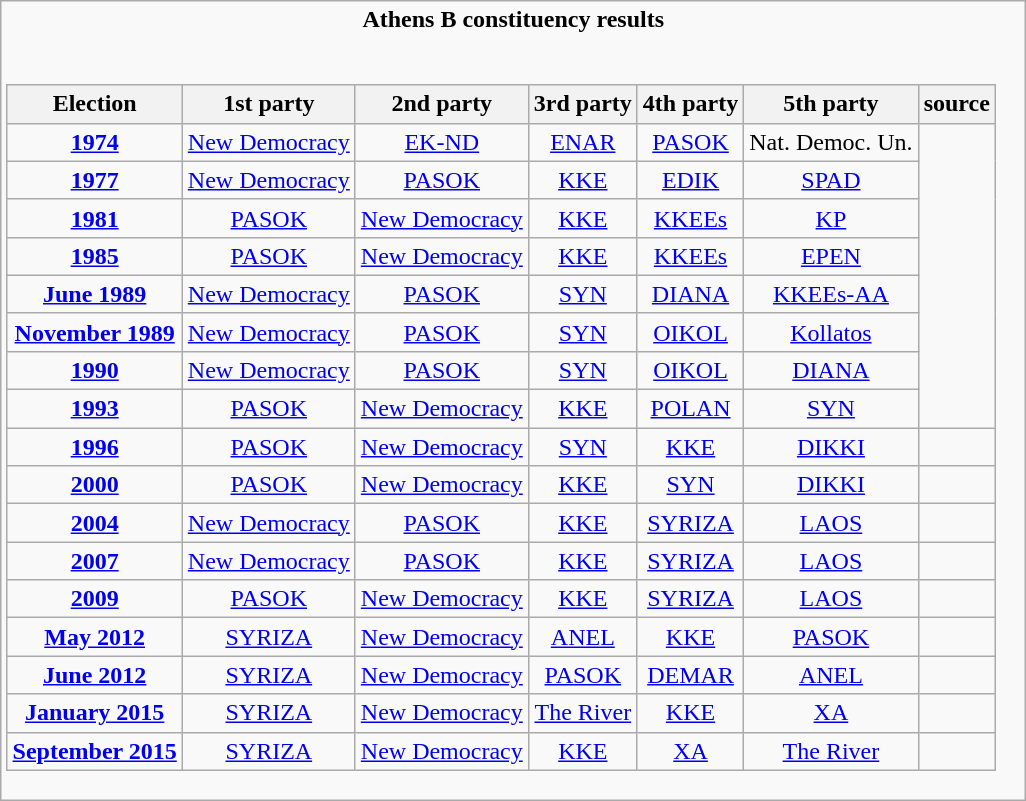<table class=wikitable>
<tr>
<td align="center"><strong>Athens B constituency results</strong><br><br><table class=wikitable style="text-align:center">
<tr>
<th>Election</th>
<th>1st party</th>
<th>2nd party</th>
<th>3rd party</th>
<th>4th party</th>
<th>5th party</th>
<th>source</th>
</tr>
<tr>
<td><strong><a href='#'>1974</a></strong></td>
<td><a href='#'>New Democracy</a><br></td>
<td><a href='#'>EK-ND</a><br></td>
<td><a href='#'>ENAR</a><br></td>
<td><a href='#'>PASOK</a><br></td>
<td>Nat. Democ. Un.<br></td>
</tr>
<tr>
<td><strong><a href='#'>1977</a></strong></td>
<td><a href='#'>New Democracy</a><br></td>
<td><a href='#'>PASOK</a><br></td>
<td><a href='#'>KKE</a><br></td>
<td><a href='#'>EDIK</a><br></td>
<td><a href='#'>SPAD</a><br></td>
</tr>
<tr>
<td><strong><a href='#'>1981</a></strong></td>
<td><a href='#'>PASOK</a><br></td>
<td><a href='#'>New Democracy</a><br></td>
<td><a href='#'>KKE</a><br></td>
<td><a href='#'>KKEEs</a><br></td>
<td><a href='#'>KP</a><br></td>
</tr>
<tr>
<td><strong><a href='#'>1985</a></strong></td>
<td><a href='#'>PASOK</a><br></td>
<td><a href='#'>New Democracy</a><br></td>
<td><a href='#'>KKE</a><br></td>
<td><a href='#'>KKEEs</a><br></td>
<td><a href='#'>EPEN</a><br></td>
</tr>
<tr>
<td><strong><a href='#'>June 1989</a></strong></td>
<td><a href='#'>New Democracy</a><br></td>
<td><a href='#'>PASOK</a><br></td>
<td><a href='#'>SYN</a><br></td>
<td><a href='#'>DIANA</a><br></td>
<td><a href='#'>KKEEs-AA</a><br></td>
</tr>
<tr>
<td><strong><a href='#'>November 1989</a></strong></td>
<td><a href='#'>New Democracy</a><br></td>
<td><a href='#'>PASOK</a><br></td>
<td><a href='#'>SYN</a><br></td>
<td><a href='#'>OIKOL</a><br></td>
<td><a href='#'>Kollatos</a><br></td>
</tr>
<tr>
<td><strong><a href='#'>1990</a></strong></td>
<td><a href='#'>New Democracy</a><br></td>
<td><a href='#'>PASOK</a><br></td>
<td><a href='#'>SYN</a><br></td>
<td><a href='#'>OIKOL</a><br></td>
<td><a href='#'>DIANA</a><br></td>
</tr>
<tr>
<td><strong><a href='#'>1993</a></strong></td>
<td><a href='#'>PASOK</a><br></td>
<td><a href='#'>New Democracy</a><br></td>
<td><a href='#'>KKE</a><br></td>
<td><a href='#'>POLAN</a><br></td>
<td><a href='#'>SYN</a><br></td>
</tr>
<tr>
<td><strong><a href='#'>1996</a></strong></td>
<td><a href='#'>PASOK</a><br></td>
<td><a href='#'>New Democracy</a><br></td>
<td><a href='#'>SYN</a><br></td>
<td><a href='#'>KKE</a><br></td>
<td><a href='#'>DIKKI</a><br></td>
<td></td>
</tr>
<tr>
<td><strong><a href='#'>2000</a></strong></td>
<td><a href='#'>PASOK</a><br></td>
<td><a href='#'>New Democracy</a><br></td>
<td><a href='#'>KKE</a><br></td>
<td><a href='#'>SYN</a><br></td>
<td><a href='#'>DIKKI</a><br></td>
<td></td>
</tr>
<tr>
<td><strong><a href='#'>2004</a></strong></td>
<td><a href='#'>New Democracy</a><br></td>
<td><a href='#'>PASOK</a><br></td>
<td><a href='#'>KKE</a><br></td>
<td><a href='#'>SYRIZA</a><br></td>
<td><a href='#'>LAOS</a><br></td>
<td></td>
</tr>
<tr>
<td><strong><a href='#'>2007</a></strong></td>
<td><a href='#'>New Democracy</a><br></td>
<td><a href='#'>PASOK</a><br></td>
<td><a href='#'>KKE</a><br></td>
<td><a href='#'>SYRIZA</a><br></td>
<td><a href='#'>LAOS</a><br></td>
<td></td>
</tr>
<tr>
<td><strong><a href='#'>2009</a></strong></td>
<td><a href='#'>PASOK</a><br></td>
<td><a href='#'>New Democracy</a><br></td>
<td><a href='#'>KKE</a><br></td>
<td><a href='#'>SYRIZA</a><br></td>
<td><a href='#'>LAOS</a><br></td>
<td></td>
</tr>
<tr>
<td><strong><a href='#'>May 2012</a></strong></td>
<td><a href='#'>SYRIZA</a><br></td>
<td><a href='#'>New Democracy</a><br></td>
<td><a href='#'>ANEL</a><br></td>
<td><a href='#'>KKE</a><br></td>
<td><a href='#'>PASOK</a><br></td>
<td></td>
</tr>
<tr>
<td><strong><a href='#'>June 2012</a></strong></td>
<td><a href='#'>SYRIZA</a><br></td>
<td><a href='#'>New Democracy</a><br></td>
<td><a href='#'>PASOK</a><br></td>
<td><a href='#'>DEMAR</a><br></td>
<td><a href='#'>ANEL</a><br></td>
<td></td>
</tr>
<tr>
<td><strong><a href='#'>January 2015</a></strong></td>
<td><a href='#'>SYRIZA</a><br></td>
<td><a href='#'>New Democracy</a><br></td>
<td><a href='#'>The River</a><br></td>
<td><a href='#'>KKE</a><br></td>
<td><a href='#'>XA</a><br></td>
<td></td>
</tr>
<tr>
<td><strong><a href='#'>September 2015</a></strong></td>
<td><a href='#'>SYRIZA</a><br></td>
<td><a href='#'>New Democracy</a><br></td>
<td><a href='#'>KKE</a><br></td>
<td><a href='#'>XA</a><br></td>
<td><a href='#'>The River</a><br></td>
<td></td>
</tr>
</table>
</td>
</tr>
</table>
